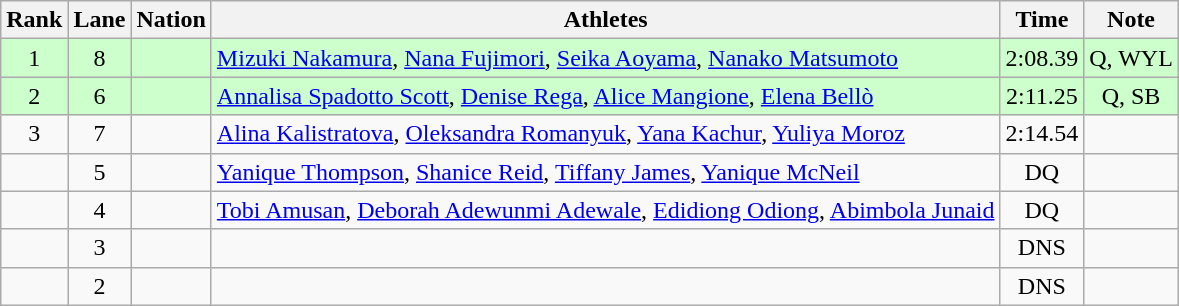<table class="wikitable sortable" style="text-align:center">
<tr>
<th>Rank</th>
<th>Lane</th>
<th>Nation</th>
<th>Athletes</th>
<th>Time</th>
<th>Note</th>
</tr>
<tr bgcolor=ccffcc>
<td>1</td>
<td>8</td>
<td align=left></td>
<td align=left><a href='#'>Mizuki Nakamura</a>, <a href='#'>Nana Fujimori</a>, <a href='#'>Seika Aoyama</a>, <a href='#'>Nanako Matsumoto</a></td>
<td>2:08.39</td>
<td>Q, WYL</td>
</tr>
<tr bgcolor=ccffcc>
<td>2</td>
<td>6</td>
<td align=left></td>
<td align=left><a href='#'>Annalisa Spadotto Scott</a>, <a href='#'>Denise Rega</a>, <a href='#'>Alice Mangione</a>, <a href='#'>Elena Bellò</a></td>
<td>2:11.25</td>
<td>Q, SB</td>
</tr>
<tr>
<td>3</td>
<td>7</td>
<td align=left></td>
<td align=left><a href='#'>Alina Kalistratova</a>, <a href='#'>Oleksandra Romanyuk</a>, <a href='#'>Yana Kachur</a>, <a href='#'>Yuliya Moroz</a></td>
<td>2:14.54</td>
<td></td>
</tr>
<tr>
<td></td>
<td>5</td>
<td align=left></td>
<td align=left><a href='#'>Yanique Thompson</a>, <a href='#'>Shanice Reid</a>, <a href='#'>Tiffany James</a>, <a href='#'>Yanique McNeil</a></td>
<td>DQ</td>
<td></td>
</tr>
<tr>
<td></td>
<td>4</td>
<td align=left></td>
<td align=left><a href='#'>Tobi Amusan</a>, <a href='#'>Deborah Adewunmi Adewale</a>, <a href='#'>Edidiong Odiong</a>, <a href='#'>Abimbola Junaid</a></td>
<td>DQ</td>
<td></td>
</tr>
<tr>
<td></td>
<td>3</td>
<td align=left></td>
<td></td>
<td>DNS</td>
<td></td>
</tr>
<tr>
<td></td>
<td>2</td>
<td align=left></td>
<td></td>
<td>DNS</td>
<td></td>
</tr>
</table>
